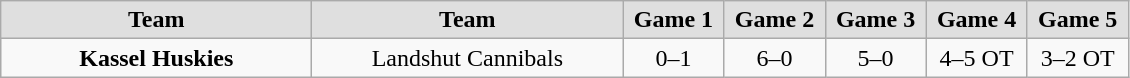<table class="wikitable">
<tr style="text-align:center; background:#dfdfdf;">
<td style="width:200px; "><strong>Team</strong></td>
<td style="width:200px; "><strong>Team</strong></td>
<td style="width:60px; "><strong>Game 1</strong></td>
<td style="width:60px; "><strong>Game 2</strong></td>
<td style="width:60px; "><strong>Game 3</strong></td>
<td style="width:60px; "><strong>Game 4</strong></td>
<td style="width:60px; "><strong>Game 5</strong></td>
</tr>
<tr style="text-align:center;">
<td><strong>Kassel Huskies</strong></td>
<td>Landshut Cannibals</td>
<td>0–1</td>
<td>6–0</td>
<td>5–0</td>
<td>4–5 OT</td>
<td>3–2 OT</td>
</tr>
</table>
